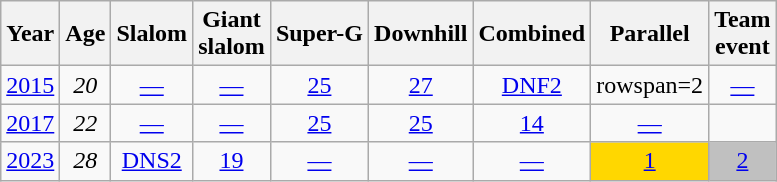<table class=wikitable style="text-align:center">
<tr>
<th>Year</th>
<th>Age</th>
<th>Slalom</th>
<th>Giant<br>slalom</th>
<th>Super-G</th>
<th>Downhill</th>
<th>Combined</th>
<th>Parallel</th>
<th>Team<br>event</th>
</tr>
<tr>
<td><a href='#'>2015</a></td>
<td><em>20</em></td>
<td><a href='#'>—</a></td>
<td><a href='#'>—</a></td>
<td><a href='#'>25</a></td>
<td><a href='#'>27</a></td>
<td><a href='#'>DNF2</a></td>
<td>rowspan=2 </td>
<td><a href='#'>—</a></td>
</tr>
<tr>
<td><a href='#'>2017</a></td>
<td><em>22</em></td>
<td><a href='#'>—</a></td>
<td><a href='#'>—</a></td>
<td><a href='#'>25</a></td>
<td><a href='#'>25</a></td>
<td><a href='#'>14</a></td>
<td><a href='#'>—</a></td>
</tr>
<tr>
<td><a href='#'>2023</a></td>
<td><em>28</em></td>
<td><a href='#'>DNS2</a></td>
<td><a href='#'>19</a></td>
<td><a href='#'>—</a></td>
<td><a href='#'>—</a></td>
<td><a href='#'>—</a></td>
<td bgcolor="gold"><a href='#'>1</a></td>
<td bgcolor="silver"><a href='#'>2</a></td>
</tr>
</table>
